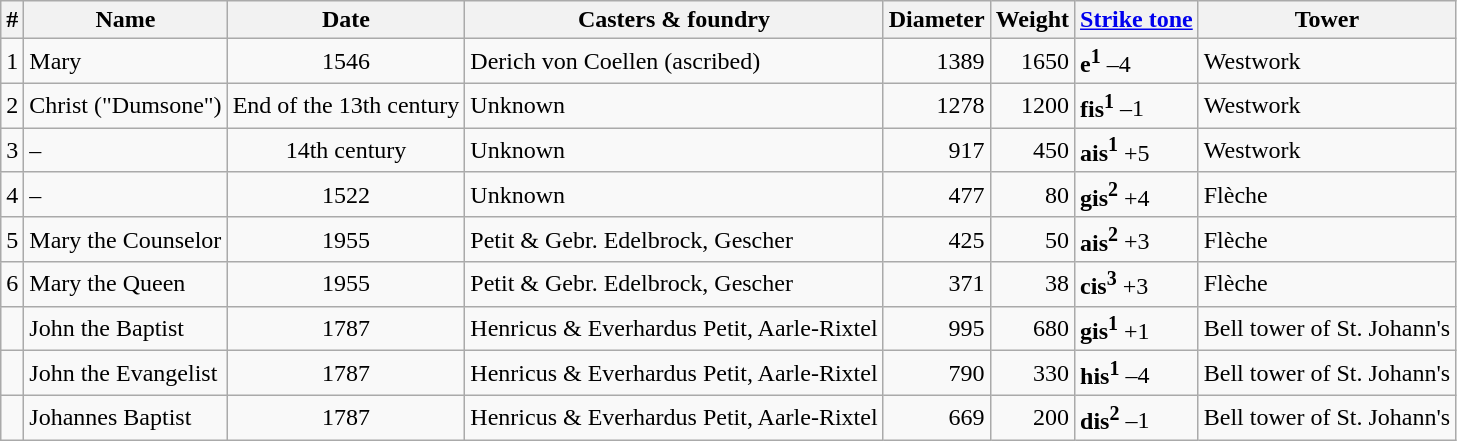<table class="wikitable">
<tr>
<th>#</th>
<th>Name</th>
<th>Date</th>
<th>Casters & foundry</th>
<th>Diameter<br></th>
<th>Weight<br></th>
<th><a href='#'>Strike tone</a><br></th>
<th>Tower</th>
</tr>
<tr>
<td>1</td>
<td>Mary</td>
<td align="center">1546</td>
<td>Derich von Coellen (ascribed)</td>
<td align="right">1389</td>
<td align="right">1650</td>
<td><strong>e<sup>1</sup></strong> –4</td>
<td>Westwork</td>
</tr>
<tr>
<td>2</td>
<td>Christ ("Dumsone")</td>
<td align="center">End of the 13th century</td>
<td>Unknown</td>
<td align="right">1278</td>
<td align="right">1200</td>
<td><strong>fis<sup>1</sup></strong> –1</td>
<td>Westwork</td>
</tr>
<tr>
<td>3</td>
<td>–</td>
<td align="center">14th century</td>
<td>Unknown</td>
<td align="right">917</td>
<td align="right">450</td>
<td><strong>ais<sup>1</sup></strong> +5</td>
<td>Westwork</td>
</tr>
<tr>
<td>4</td>
<td>–</td>
<td align="center">1522</td>
<td>Unknown</td>
<td align="right">477</td>
<td align="right">80</td>
<td><strong>gis<sup>2</sup></strong> +4</td>
<td>Flèche</td>
</tr>
<tr>
<td>5</td>
<td>Mary the Counselor</td>
<td align="center">1955</td>
<td>Petit & Gebr. Edelbrock, Gescher</td>
<td align="right">425</td>
<td align="right">50</td>
<td><strong>ais<sup>2</sup></strong> +3</td>
<td>Flèche</td>
</tr>
<tr>
<td>6</td>
<td>Mary the Queen</td>
<td align="center">1955</td>
<td>Petit & Gebr. Edelbrock, Gescher</td>
<td align="right">371</td>
<td align="right">38</td>
<td><strong>cis<sup>3</sup></strong> +3</td>
<td>Flèche</td>
</tr>
<tr>
<td></td>
<td>John the Baptist</td>
<td align="center">1787</td>
<td>Henricus & Everhardus Petit, Aarle-Rixtel</td>
<td align="right">995</td>
<td align="right">680</td>
<td><strong>gis<sup>1</sup></strong> +1</td>
<td>Bell tower of St. Johann's</td>
</tr>
<tr>
<td></td>
<td>John the Evangelist</td>
<td align="center">1787</td>
<td>Henricus & Everhardus Petit, Aarle-Rixtel</td>
<td align="right">790</td>
<td align="right">330</td>
<td><strong>his<sup>1</sup></strong> –4</td>
<td>Bell tower of St. Johann's</td>
</tr>
<tr>
<td></td>
<td>Johannes Baptist</td>
<td align="center">1787</td>
<td>Henricus & Everhardus Petit, Aarle-Rixtel</td>
<td align="right">669</td>
<td align="right">200</td>
<td><strong>dis<sup>2</sup></strong> –1</td>
<td>Bell tower of St. Johann's</td>
</tr>
</table>
